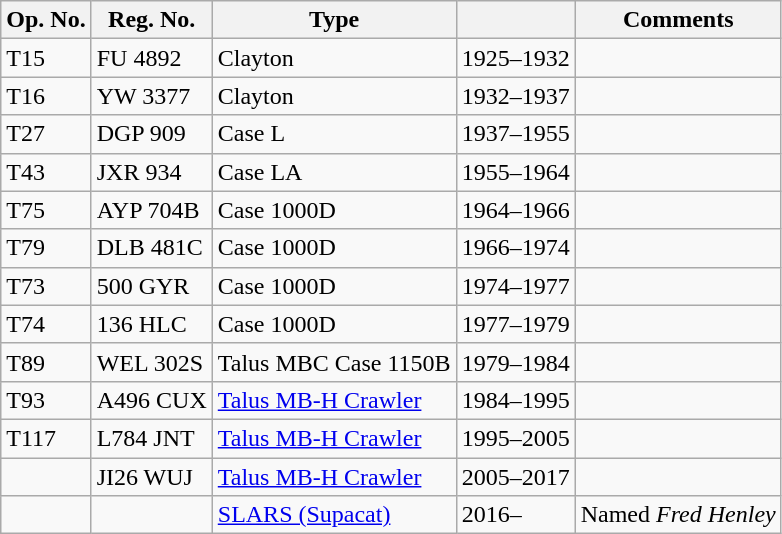<table class="wikitable">
<tr>
<th>Op. No.</th>
<th>Reg. No.</th>
<th>Type</th>
<th></th>
<th>Comments</th>
</tr>
<tr>
<td>T15</td>
<td>FU 4892</td>
<td>Clayton</td>
<td>1925–1932</td>
<td></td>
</tr>
<tr>
<td>T16</td>
<td>YW 3377</td>
<td>Clayton</td>
<td>1932–1937</td>
<td></td>
</tr>
<tr>
<td>T27</td>
<td>DGP 909</td>
<td>Case L</td>
<td>1937–1955</td>
<td></td>
</tr>
<tr>
<td>T43</td>
<td>JXR 934</td>
<td>Case LA</td>
<td>1955–1964</td>
<td></td>
</tr>
<tr>
<td>T75</td>
<td>AYP 704B</td>
<td>Case 1000D</td>
<td>1964–1966</td>
<td></td>
</tr>
<tr>
<td>T79</td>
<td>DLB 481C</td>
<td>Case 1000D</td>
<td>1966–1974</td>
<td></td>
</tr>
<tr>
<td>T73</td>
<td>500 GYR</td>
<td>Case 1000D</td>
<td>1974–1977</td>
<td></td>
</tr>
<tr>
<td>T74</td>
<td>136 HLC</td>
<td>Case 1000D</td>
<td>1977–1979</td>
<td></td>
</tr>
<tr>
<td>T89</td>
<td>WEL 302S</td>
<td>Talus MBC Case 1150B</td>
<td>1979–1984</td>
<td></td>
</tr>
<tr>
<td>T93</td>
<td>A496 CUX</td>
<td><a href='#'>Talus MB-H Crawler</a></td>
<td>1984–1995</td>
<td></td>
</tr>
<tr>
<td>T117</td>
<td>L784 JNT</td>
<td><a href='#'>Talus MB-H Crawler</a></td>
<td>1995–2005</td>
<td></td>
</tr>
<tr>
<td></td>
<td>JI26 WUJ</td>
<td><a href='#'>Talus MB-H Crawler</a></td>
<td>2005–2017</td>
<td></td>
</tr>
<tr>
<td></td>
<td></td>
<td><a href='#'>SLARS (Supacat)</a></td>
<td>2016–</td>
<td>Named <em>Fred Henley</em></td>
</tr>
</table>
